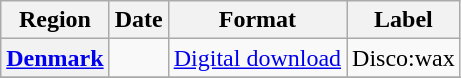<table class="wikitable sortable plainrowheaders" style="text-align:center">
<tr>
<th>Region</th>
<th>Date</th>
<th>Format</th>
<th>Label</th>
</tr>
<tr>
<th scope="row"><a href='#'>Denmark</a></th>
<td></td>
<td><a href='#'>Digital download</a></td>
<td>Disco:wax</td>
</tr>
<tr>
</tr>
</table>
